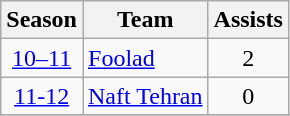<table class="wikitable" style="text-align: center;">
<tr>
<th>Season</th>
<th>Team</th>
<th>Assists</th>
</tr>
<tr>
<td><a href='#'>10–11</a></td>
<td align="left"><a href='#'>Foolad</a></td>
<td>2</td>
</tr>
<tr>
<td><a href='#'>11-12</a></td>
<td align="left"><a href='#'>Naft Tehran</a></td>
<td>0</td>
</tr>
<tr>
</tr>
</table>
